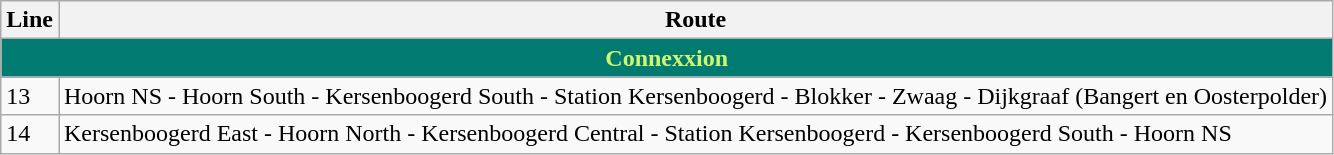<table class="wikitable vatop">
<tr>
<th>Line</th>
<th>Route</th>
</tr>
<tr>
<td colspan="2" style="background-color:#017A71; color:#D2F76F; text-align:center"><strong>Connexxion</strong></td>
</tr>
<tr>
<td>13</td>
<td>Hoorn NS - Hoorn South - Kersenboogerd South - Station Kersenboogerd - Blokker - Zwaag - Dijkgraaf (Bangert en Oosterpolder)</td>
</tr>
<tr>
<td>14</td>
<td>Kersenboogerd East - Hoorn North - Kersenboogerd Central - Station Kersenboogerd - Kersenboogerd South - Hoorn NS</td>
</tr>
</table>
